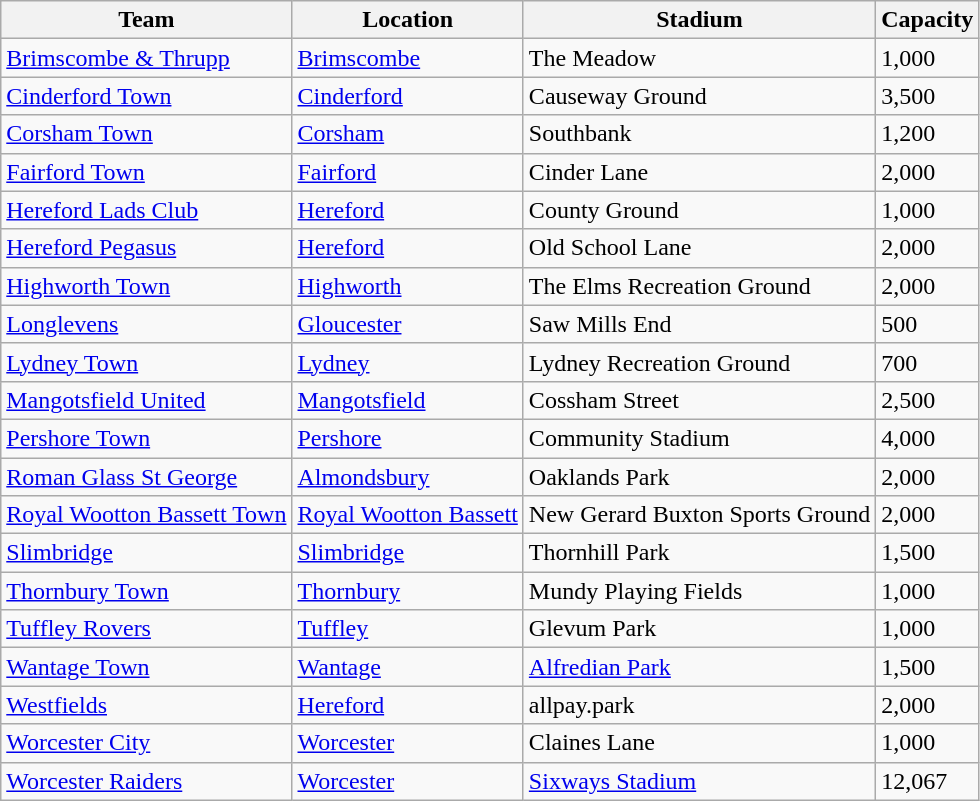<table class="wikitable sortable defaultleft col4center">
<tr>
<th>Team</th>
<th>Location</th>
<th>Stadium</th>
<th>Capacity</th>
</tr>
<tr>
<td><a href='#'>Brimscombe & Thrupp</a></td>
<td><a href='#'>Brimscombe</a></td>
<td>The Meadow</td>
<td>1,000</td>
</tr>
<tr>
<td><a href='#'>Cinderford Town</a></td>
<td><a href='#'>Cinderford</a></td>
<td>Causeway Ground</td>
<td>3,500</td>
</tr>
<tr>
<td><a href='#'>Corsham Town</a></td>
<td><a href='#'>Corsham</a></td>
<td>Southbank</td>
<td>1,200</td>
</tr>
<tr>
<td><a href='#'>Fairford Town</a></td>
<td><a href='#'>Fairford</a></td>
<td>Cinder Lane</td>
<td>2,000</td>
</tr>
<tr>
<td><a href='#'>Hereford Lads Club</a></td>
<td><a href='#'>Hereford</a></td>
<td>County Ground</td>
<td>1,000</td>
</tr>
<tr>
<td><a href='#'>Hereford Pegasus</a></td>
<td><a href='#'>Hereford</a></td>
<td>Old School Lane</td>
<td>2,000</td>
</tr>
<tr>
<td><a href='#'>Highworth Town</a></td>
<td><a href='#'>Highworth</a></td>
<td>The Elms Recreation Ground</td>
<td>2,000</td>
</tr>
<tr>
<td><a href='#'>Longlevens</a></td>
<td><a href='#'>Gloucester</a></td>
<td>Saw Mills End</td>
<td>500</td>
</tr>
<tr>
<td><a href='#'>Lydney Town</a></td>
<td><a href='#'>Lydney</a></td>
<td>Lydney Recreation Ground</td>
<td>700</td>
</tr>
<tr>
<td><a href='#'>Mangotsfield United</a></td>
<td><a href='#'>Mangotsfield</a></td>
<td>Cossham Street</td>
<td>2,500</td>
</tr>
<tr>
<td><a href='#'>Pershore Town</a></td>
<td><a href='#'>Pershore</a></td>
<td>Community Stadium</td>
<td>4,000</td>
</tr>
<tr>
<td><a href='#'>Roman Glass St George</a></td>
<td><a href='#'>Almondsbury</a></td>
<td>Oaklands Park</td>
<td>2,000</td>
</tr>
<tr>
<td><a href='#'>Royal Wootton Bassett Town</a></td>
<td><a href='#'>Royal Wootton Bassett</a></td>
<td>New Gerard Buxton Sports Ground</td>
<td>2,000</td>
</tr>
<tr>
<td><a href='#'>Slimbridge</a></td>
<td><a href='#'>Slimbridge</a></td>
<td>Thornhill Park</td>
<td>1,500</td>
</tr>
<tr>
<td><a href='#'>Thornbury Town</a></td>
<td><a href='#'>Thornbury</a></td>
<td>Mundy Playing Fields</td>
<td>1,000</td>
</tr>
<tr>
<td><a href='#'>Tuffley Rovers</a></td>
<td><a href='#'>Tuffley</a></td>
<td>Glevum Park</td>
<td>1,000</td>
</tr>
<tr>
<td><a href='#'>Wantage Town</a></td>
<td><a href='#'>Wantage</a></td>
<td><a href='#'>Alfredian Park</a></td>
<td>1,500</td>
</tr>
<tr>
<td><a href='#'>Westfields</a></td>
<td><a href='#'>Hereford</a></td>
<td>allpay.park</td>
<td>2,000</td>
</tr>
<tr>
<td><a href='#'>Worcester City</a></td>
<td><a href='#'>Worcester</a></td>
<td>Claines Lane</td>
<td>1,000</td>
</tr>
<tr>
<td><a href='#'>Worcester Raiders</a></td>
<td><a href='#'>Worcester</a></td>
<td><a href='#'>Sixways Stadium</a></td>
<td>12,067</td>
</tr>
</table>
